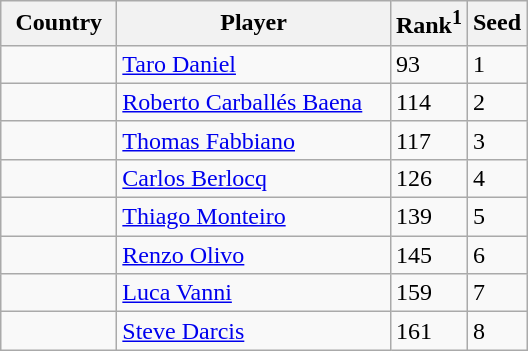<table class="sortable wikitable">
<tr>
<th width="70">Country</th>
<th width="175">Player</th>
<th>Rank<sup>1</sup></th>
<th>Seed</th>
</tr>
<tr>
<td></td>
<td><a href='#'>Taro Daniel</a></td>
<td>93</td>
<td>1</td>
</tr>
<tr>
<td></td>
<td><a href='#'>Roberto Carballés Baena</a></td>
<td>114</td>
<td>2</td>
</tr>
<tr>
<td></td>
<td><a href='#'>Thomas Fabbiano</a></td>
<td>117</td>
<td>3</td>
</tr>
<tr>
<td></td>
<td><a href='#'>Carlos Berlocq</a></td>
<td>126</td>
<td>4</td>
</tr>
<tr>
<td></td>
<td><a href='#'>Thiago Monteiro</a></td>
<td>139</td>
<td>5</td>
</tr>
<tr>
<td></td>
<td><a href='#'>Renzo Olivo</a></td>
<td>145</td>
<td>6</td>
</tr>
<tr>
<td></td>
<td><a href='#'>Luca Vanni</a></td>
<td>159</td>
<td>7</td>
</tr>
<tr>
<td></td>
<td><a href='#'>Steve Darcis</a></td>
<td>161</td>
<td>8</td>
</tr>
</table>
